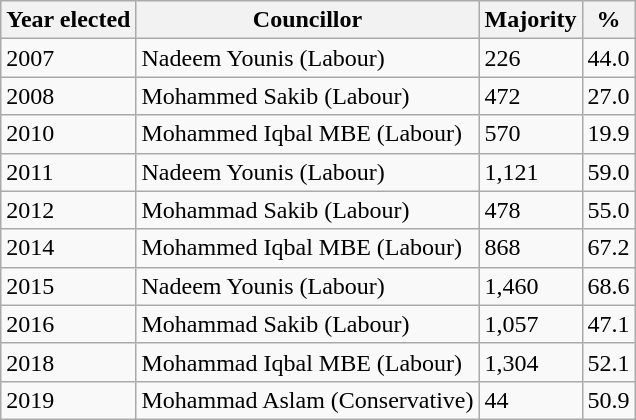<table class="wikitable">
<tr>
<th>Year elected</th>
<th>Councillor</th>
<th>Majority</th>
<th>%</th>
</tr>
<tr>
<td>2007</td>
<td>Nadeem Younis (Labour)</td>
<td>226</td>
<td>44.0</td>
</tr>
<tr>
<td>2008</td>
<td>Mohammed Sakib (Labour)</td>
<td>472</td>
<td>27.0</td>
</tr>
<tr>
<td>2010</td>
<td>Mohammed Iqbal MBE (Labour)</td>
<td>570</td>
<td>19.9</td>
</tr>
<tr>
<td>2011</td>
<td>Nadeem Younis (Labour)</td>
<td>1,121</td>
<td>59.0</td>
</tr>
<tr>
<td>2012</td>
<td>Mohammad Sakib (Labour)</td>
<td>478</td>
<td>55.0</td>
</tr>
<tr>
<td>2014</td>
<td>Mohammed Iqbal MBE (Labour)</td>
<td>868</td>
<td>67.2</td>
</tr>
<tr>
<td>2015</td>
<td>Nadeem Younis (Labour)</td>
<td>1,460</td>
<td>68.6</td>
</tr>
<tr>
<td>2016</td>
<td>Mohammad Sakib (Labour)</td>
<td>1,057</td>
<td>47.1</td>
</tr>
<tr>
<td>2018</td>
<td>Mohammad Iqbal MBE (Labour)</td>
<td>1,304</td>
<td>52.1</td>
</tr>
<tr>
<td>2019</td>
<td>Mohammad Aslam (Conservative)</td>
<td>44</td>
<td>50.9</td>
</tr>
</table>
